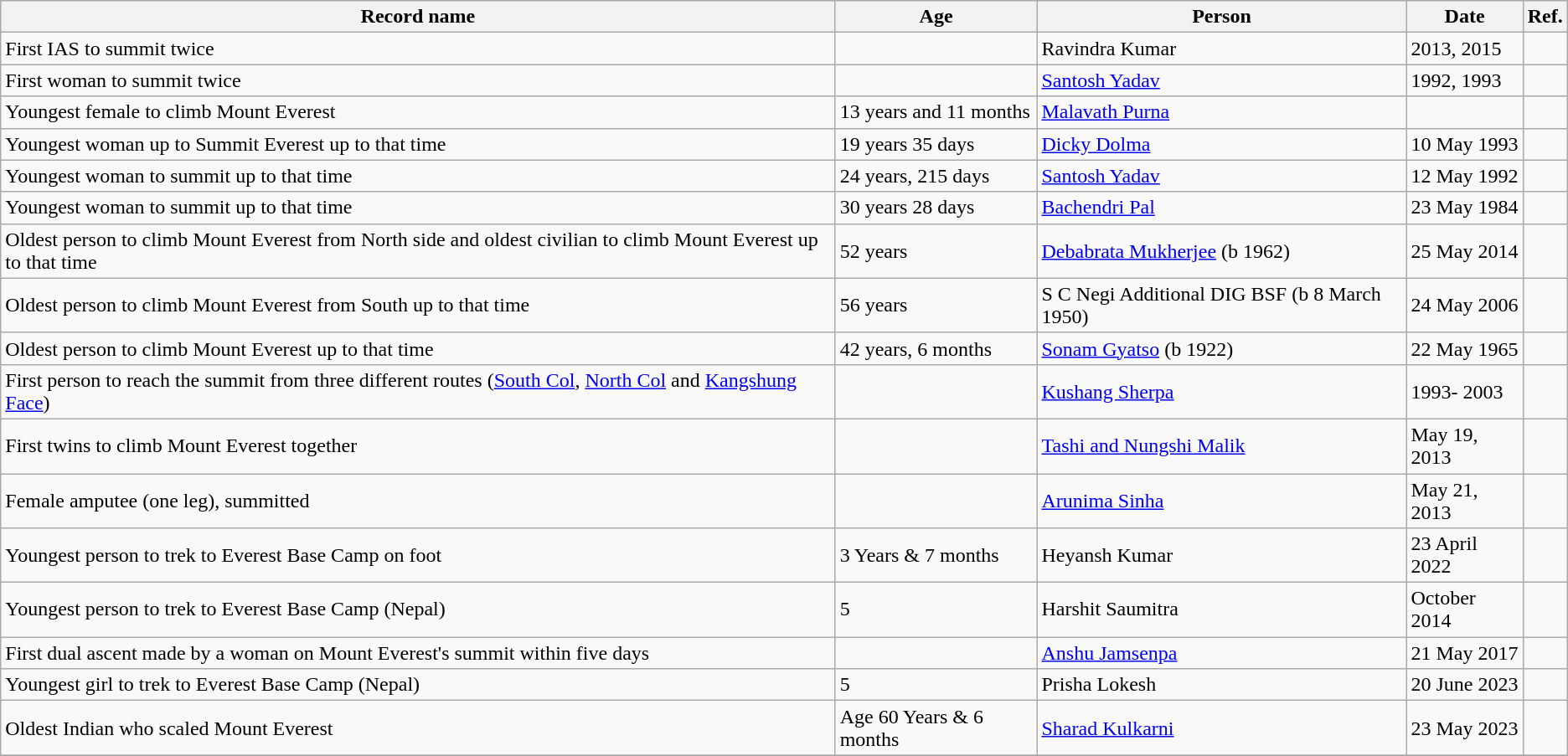<table class="wikitable sortable">
<tr>
<th>Record name</th>
<th>Age</th>
<th>Person</th>
<th>Date</th>
<th>Ref.</th>
</tr>
<tr>
<td>First IAS to summit twice</td>
<td></td>
<td>Ravindra Kumar</td>
<td>2013, 2015</td>
<td></td>
</tr>
<tr>
<td>First woman to summit twice</td>
<td></td>
<td><a href='#'>Santosh Yadav</a></td>
<td>1992, 1993</td>
<td></td>
</tr>
<tr>
<td>Youngest female to climb Mount Everest</td>
<td>13 years and 11 months</td>
<td><a href='#'>Malavath Purna</a></td>
<td></td>
<td></td>
</tr>
<tr>
<td>Youngest woman up to Summit Everest up to that time</td>
<td>19 years 35 days</td>
<td><a href='#'>Dicky Dolma</a></td>
<td>10 May 1993</td>
<td></td>
</tr>
<tr>
<td>Youngest woman to summit up to that time</td>
<td>24 years, 215 days</td>
<td><a href='#'>Santosh Yadav</a></td>
<td>12 May 1992</td>
<td></td>
</tr>
<tr>
<td>Youngest woman to summit up to that time</td>
<td>30 years 28 days</td>
<td><a href='#'>Bachendri Pal</a></td>
<td>23 May 1984</td>
<td></td>
</tr>
<tr>
<td>Oldest person to climb Mount Everest from North side and oldest civilian to climb Mount Everest up to that time</td>
<td>52 years</td>
<td><a href='#'>Debabrata Mukherjee</a> (b 1962)</td>
<td>25 May 2014</td>
<td></td>
</tr>
<tr>
<td>Oldest person to climb Mount Everest from South up to that time</td>
<td>56 years</td>
<td>S C Negi Additional DIG BSF (b 8 March 1950)</td>
<td>24 May 2006</td>
<td></td>
</tr>
<tr>
<td>Oldest person to climb Mount Everest up to that time</td>
<td>42 years, 6 months</td>
<td><a href='#'>Sonam Gyatso</a> (b 1922)</td>
<td>22 May 1965</td>
<td></td>
</tr>
<tr>
<td>First person to reach the summit from three different routes (<a href='#'>South Col</a>, <a href='#'>North Col</a> and <a href='#'>Kangshung Face</a>)</td>
<td></td>
<td><a href='#'>Kushang Sherpa</a></td>
<td>1993- 2003</td>
<td><br></td>
</tr>
<tr>
<td>First twins to climb Mount Everest together</td>
<td></td>
<td><a href='#'>Tashi and Nungshi Malik</a></td>
<td>May 19, 2013</td>
<td></td>
</tr>
<tr>
<td>Female amputee (one leg), summitted</td>
<td></td>
<td><a href='#'>Arunima Sinha</a></td>
<td>May 21, 2013</td>
<td></td>
</tr>
<tr>
<td>Youngest person to trek to Everest Base Camp on foot</td>
<td>3 Years & 7 months</td>
<td>Heyansh Kumar</td>
<td>23 April 2022</td>
<td></td>
</tr>
<tr>
<td>Youngest person to trek to Everest Base Camp (Nepal)</td>
<td>5</td>
<td>Harshit Saumitra</td>
<td>October 2014</td>
<td></td>
</tr>
<tr>
<td>First dual ascent made by a woman on Mount Everest's summit within five days</td>
<td></td>
<td><a href='#'>Anshu Jamsenpa</a></td>
<td>21 May 2017</td>
<td></td>
</tr>
<tr>
<td>Youngest girl to trek to Everest Base Camp (Nepal)</td>
<td>5</td>
<td>Prisha Lokesh</td>
<td>20 June 2023</td>
<td></td>
</tr>
<tr>
<td>Oldest Indian who scaled Mount Everest</td>
<td>Age 60 Years & 6 months</td>
<td><a href='#'>Sharad Kulkarni</a></td>
<td>23 May 2023</td>
<td></td>
</tr>
<tr>
</tr>
</table>
